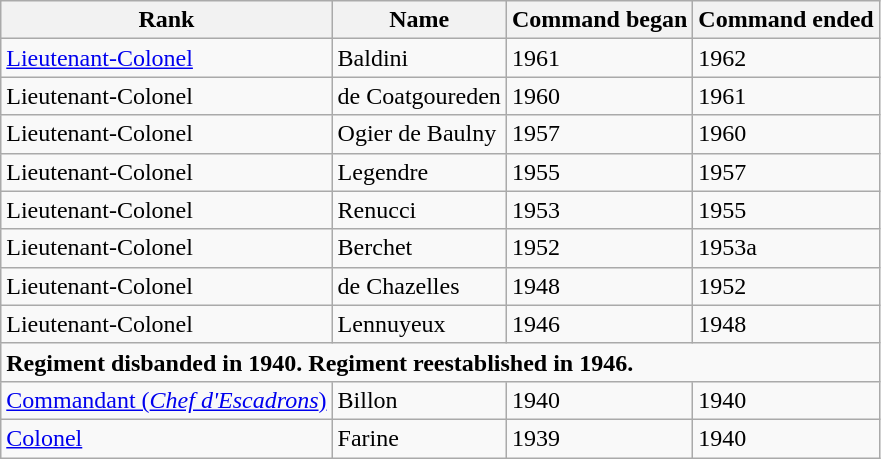<table class="wikitable sortable">
<tr>
<th>Rank</th>
<th>Name</th>
<th>Command began</th>
<th>Command ended</th>
</tr>
<tr>
<td><a href='#'>Lieutenant-Colonel</a></td>
<td>Baldini</td>
<td>1961</td>
<td>1962</td>
</tr>
<tr>
<td>Lieutenant-Colonel</td>
<td>de Coatgoureden</td>
<td>1960</td>
<td>1961</td>
</tr>
<tr>
<td>Lieutenant-Colonel</td>
<td>Ogier de Baulny</td>
<td>1957</td>
<td>1960</td>
</tr>
<tr>
<td>Lieutenant-Colonel</td>
<td>Legendre</td>
<td>1955</td>
<td>1957</td>
</tr>
<tr>
<td>Lieutenant-Colonel</td>
<td>Renucci</td>
<td>1953</td>
<td>1955</td>
</tr>
<tr>
<td>Lieutenant-Colonel</td>
<td>Berchet</td>
<td>1952</td>
<td>1953a</td>
</tr>
<tr>
<td>Lieutenant-Colonel</td>
<td>de Chazelles</td>
<td>1948</td>
<td>1952</td>
</tr>
<tr>
<td>Lieutenant-Colonel</td>
<td>Lennuyeux</td>
<td>1946</td>
<td>1948</td>
</tr>
<tr>
<td colspan="4"><strong>Regiment disbanded in 1940. Regiment reestablished in 1946.</strong></td>
</tr>
<tr>
<td><a href='#'>Commandant (<em>Chef d'Escadrons</em>)</a></td>
<td>Billon</td>
<td>1940</td>
<td>1940</td>
</tr>
<tr>
<td><a href='#'>Colonel</a></td>
<td>Farine</td>
<td>1939</td>
<td>1940</td>
</tr>
</table>
